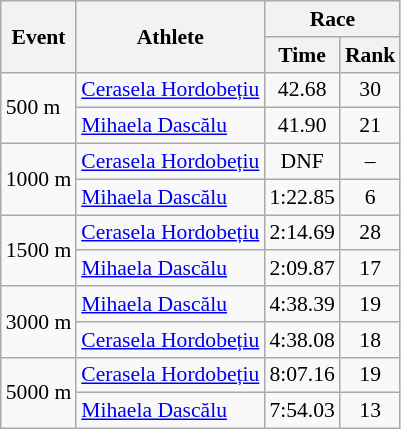<table class="wikitable" border="1" style="font-size:90%">
<tr>
<th rowspan=2>Event</th>
<th rowspan=2>Athlete</th>
<th colspan=2>Race</th>
</tr>
<tr>
<th>Time</th>
<th>Rank</th>
</tr>
<tr>
<td rowspan=2>500 m</td>
<td><a href='#'>Cerasela Hordobețiu</a></td>
<td align=center>42.68</td>
<td align=center>30</td>
</tr>
<tr>
<td><a href='#'>Mihaela Dascălu</a></td>
<td align=center>41.90</td>
<td align=center>21</td>
</tr>
<tr>
<td rowspan=2>1000 m</td>
<td><a href='#'>Cerasela Hordobețiu</a></td>
<td align=center>DNF</td>
<td align=center>–</td>
</tr>
<tr>
<td><a href='#'>Mihaela Dascălu</a></td>
<td align=center>1:22.85</td>
<td align=center>6</td>
</tr>
<tr>
<td rowspan=2>1500 m</td>
<td><a href='#'>Cerasela Hordobețiu</a></td>
<td align=center>2:14.69</td>
<td align=center>28</td>
</tr>
<tr>
<td><a href='#'>Mihaela Dascălu</a></td>
<td align=center>2:09.87</td>
<td align=center>17</td>
</tr>
<tr>
<td rowspan=2>3000 m</td>
<td><a href='#'>Mihaela Dascălu</a></td>
<td align=center>4:38.39</td>
<td align=center>19</td>
</tr>
<tr>
<td><a href='#'>Cerasela Hordobețiu</a></td>
<td align=center>4:38.08</td>
<td align=center>18</td>
</tr>
<tr>
<td rowspan=2>5000 m</td>
<td><a href='#'>Cerasela Hordobețiu</a></td>
<td align=center>8:07.16</td>
<td align=center>19</td>
</tr>
<tr>
<td><a href='#'>Mihaela Dascălu</a></td>
<td align=center>7:54.03</td>
<td align=center>13</td>
</tr>
</table>
